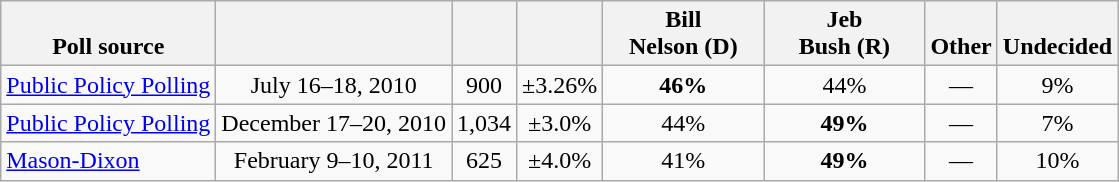<table class="wikitable" style="text-align:center">
<tr valign= bottom>
<th>Poll source</th>
<th></th>
<th></th>
<th></th>
<th style="width:100px;">Bill<br>Nelson (D)</th>
<th style="width:100px;">Jeb<br>Bush (R)</th>
<th>Other</th>
<th>Undecided</th>
</tr>
<tr>
<td align=left><a href='#'>Public Policy Polling</a></td>
<td>July 16–18, 2010</td>
<td>900</td>
<td>±3.26%</td>
<td><strong>46%</strong></td>
<td>44%</td>
<td>—</td>
<td>9%</td>
</tr>
<tr>
<td align=left><a href='#'>Public Policy Polling</a></td>
<td>December 17–20, 2010</td>
<td>1,034</td>
<td>±3.0%</td>
<td>44%</td>
<td><strong>49%</strong></td>
<td>—</td>
<td>7%</td>
</tr>
<tr>
<td align=left><a href='#'>Mason-Dixon</a></td>
<td>February 9–10, 2011</td>
<td>625</td>
<td>±4.0%</td>
<td>41%</td>
<td><strong>49%</strong></td>
<td>—</td>
<td>10%</td>
</tr>
</table>
